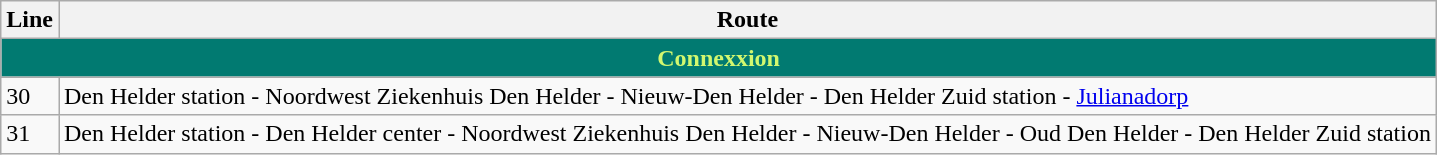<table class="wikitable vatop">
<tr>
<th>Line</th>
<th>Route</th>
</tr>
<tr>
<td colspan="2" style="background-color:#017A71; color:#D2F76F; text-align:center"><strong>Connexxion</strong></td>
</tr>
<tr>
<td>30</td>
<td>Den Helder station - Noordwest Ziekenhuis Den Helder - Nieuw-Den Helder - Den Helder Zuid station - <a href='#'>Julianadorp</a></td>
</tr>
<tr>
<td>31</td>
<td>Den Helder station - Den Helder center - Noordwest Ziekenhuis Den Helder - Nieuw-Den Helder - Oud Den Helder - Den Helder Zuid station</td>
</tr>
</table>
